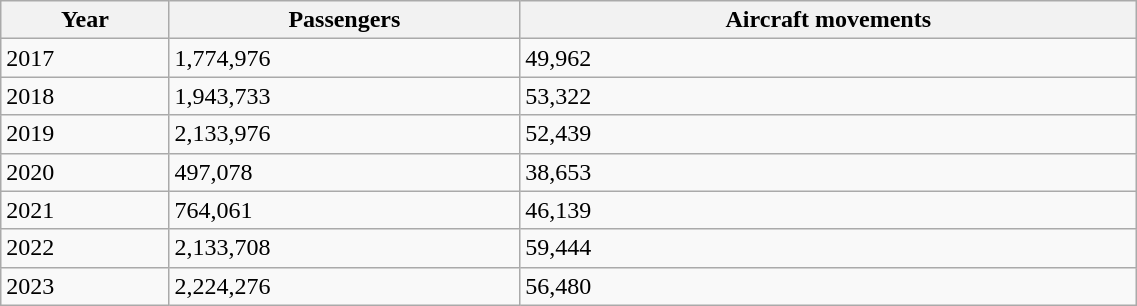<table class="wikitable" width="60%">
<tr>
<th>Year</th>
<th>Passengers</th>
<th>Aircraft movements</th>
</tr>
<tr>
<td>2017</td>
<td>1,774,976 </td>
<td>49,962 </td>
</tr>
<tr>
<td>2018</td>
<td>1,943,733 </td>
<td>53,322 </td>
</tr>
<tr>
<td>2019</td>
<td>2,133,976 </td>
<td>52,439 </td>
</tr>
<tr>
<td>2020</td>
<td>497,078 </td>
<td>38,653 </td>
</tr>
<tr>
<td>2021</td>
<td>764,061 </td>
<td>46,139 </td>
</tr>
<tr>
<td>2022</td>
<td>2,133,708 </td>
<td>59,444 </td>
</tr>
<tr>
<td>2023</td>
<td>2,224,276 </td>
<td>56,480 </td>
</tr>
</table>
